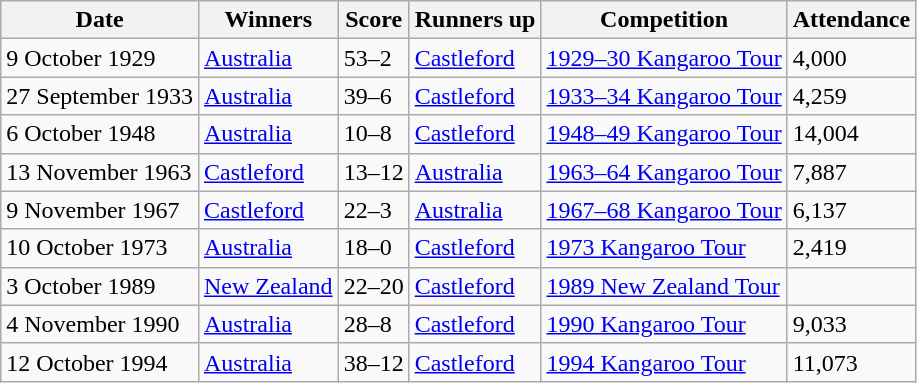<table class="wikitable">
<tr>
<th>Date</th>
<th>Winners</th>
<th>Score</th>
<th>Runners up</th>
<th>Competition</th>
<th>Attendance</th>
</tr>
<tr>
<td>9 October 1929</td>
<td> <a href='#'>Australia</a></td>
<td>53–2</td>
<td> <a href='#'>Castleford</a></td>
<td><a href='#'>1929–30 Kangaroo Tour</a></td>
<td>4,000</td>
</tr>
<tr>
<td>27 September 1933</td>
<td> <a href='#'>Australia</a></td>
<td>39–6</td>
<td> <a href='#'>Castleford</a></td>
<td><a href='#'>1933–34 Kangaroo Tour</a></td>
<td>4,259</td>
</tr>
<tr>
<td>6 October 1948</td>
<td> <a href='#'>Australia</a></td>
<td>10–8</td>
<td> <a href='#'>Castleford</a></td>
<td><a href='#'>1948–49 Kangaroo Tour</a></td>
<td>14,004</td>
</tr>
<tr>
<td>13 November 1963</td>
<td> <a href='#'>Castleford</a></td>
<td>13–12</td>
<td> <a href='#'>Australia</a></td>
<td><a href='#'>1963–64 Kangaroo Tour</a></td>
<td>7,887</td>
</tr>
<tr>
<td>9 November 1967</td>
<td> <a href='#'>Castleford</a></td>
<td>22–3</td>
<td> <a href='#'>Australia</a></td>
<td><a href='#'>1967–68 Kangaroo Tour</a></td>
<td>6,137</td>
</tr>
<tr>
<td>10 October 1973</td>
<td> <a href='#'>Australia</a></td>
<td>18–0</td>
<td> <a href='#'>Castleford</a></td>
<td><a href='#'>1973 Kangaroo Tour</a></td>
<td>2,419</td>
</tr>
<tr>
<td>3 October 1989</td>
<td> <a href='#'>New Zealand</a></td>
<td>22–20</td>
<td> <a href='#'>Castleford</a></td>
<td><a href='#'>1989 New Zealand Tour</a></td>
<td></td>
</tr>
<tr>
<td>4 November 1990</td>
<td> <a href='#'>Australia</a></td>
<td>28–8</td>
<td> <a href='#'>Castleford</a></td>
<td><a href='#'>1990 Kangaroo Tour</a></td>
<td>9,033</td>
</tr>
<tr>
<td>12 October 1994</td>
<td> <a href='#'>Australia</a></td>
<td>38–12</td>
<td> <a href='#'>Castleford</a></td>
<td><a href='#'>1994 Kangaroo Tour</a></td>
<td>11,073</td>
</tr>
</table>
